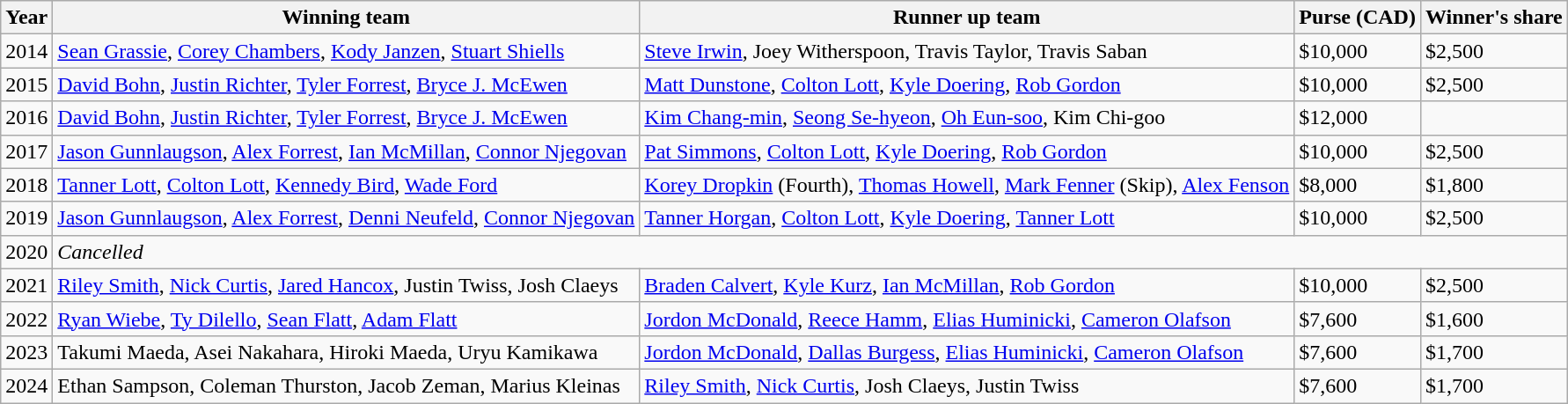<table class="wikitable">
<tr>
<th scope="col">Year</th>
<th scope="col">Winning team</th>
<th scope="col">Runner up team</th>
<th scope="col">Purse (CAD)</th>
<th scope="col">Winner's share</th>
</tr>
<tr>
<td>2014</td>
<td> <a href='#'>Sean Grassie</a>, <a href='#'>Corey Chambers</a>, <a href='#'>Kody Janzen</a>, <a href='#'>Stuart Shiells</a></td>
<td> <a href='#'>Steve Irwin</a>, Joey Witherspoon, Travis Taylor, Travis Saban</td>
<td>$10,000</td>
<td>$2,500</td>
</tr>
<tr>
<td>2015</td>
<td> <a href='#'>David Bohn</a>, <a href='#'>Justin Richter</a>, <a href='#'>Tyler Forrest</a>, <a href='#'>Bryce J. McEwen</a></td>
<td> <a href='#'>Matt Dunstone</a>, <a href='#'>Colton Lott</a>, <a href='#'>Kyle Doering</a>, <a href='#'>Rob Gordon</a></td>
<td>$10,000</td>
<td>$2,500</td>
</tr>
<tr>
<td>2016</td>
<td> <a href='#'>David Bohn</a>, <a href='#'>Justin Richter</a>, <a href='#'>Tyler Forrest</a>, <a href='#'>Bryce J. McEwen</a></td>
<td> <a href='#'>Kim Chang-min</a>, <a href='#'>Seong Se-hyeon</a>, <a href='#'>Oh Eun-soo</a>, Kim Chi-goo</td>
<td>$12,000</td>
<td></td>
</tr>
<tr>
<td>2017</td>
<td> <a href='#'>Jason Gunnlaugson</a>, <a href='#'>Alex Forrest</a>, <a href='#'>Ian McMillan</a>, <a href='#'>Connor Njegovan</a></td>
<td> <a href='#'>Pat Simmons</a>, <a href='#'>Colton Lott</a>, <a href='#'>Kyle Doering</a>, <a href='#'>Rob Gordon</a></td>
<td>$10,000</td>
<td>$2,500</td>
</tr>
<tr>
<td>2018</td>
<td> <a href='#'>Tanner Lott</a>, <a href='#'>Colton Lott</a>, <a href='#'>Kennedy Bird</a>, <a href='#'>Wade Ford</a></td>
<td> <a href='#'>Korey Dropkin</a> (Fourth), <a href='#'>Thomas Howell</a>, <a href='#'>Mark Fenner</a> (Skip), <a href='#'>Alex Fenson</a></td>
<td>$8,000</td>
<td>$1,800</td>
</tr>
<tr>
<td>2019</td>
<td> <a href='#'>Jason Gunnlaugson</a>, <a href='#'>Alex Forrest</a>, <a href='#'>Denni Neufeld</a>, <a href='#'>Connor Njegovan</a></td>
<td> <a href='#'>Tanner Horgan</a>, <a href='#'>Colton Lott</a>, <a href='#'>Kyle Doering</a>, <a href='#'>Tanner Lott</a></td>
<td>$10,000</td>
<td>$2,500</td>
</tr>
<tr>
<td>2020</td>
<td colspan="4"><em>Cancelled</em></td>
</tr>
<tr>
<td>2021</td>
<td> <a href='#'>Riley Smith</a>, <a href='#'>Nick Curtis</a>, <a href='#'>Jared Hancox</a>, Justin Twiss, Josh Claeys</td>
<td> <a href='#'>Braden Calvert</a>, <a href='#'>Kyle Kurz</a>, <a href='#'>Ian McMillan</a>, <a href='#'>Rob Gordon</a></td>
<td>$10,000</td>
<td>$2,500</td>
</tr>
<tr>
<td>2022</td>
<td> <a href='#'>Ryan Wiebe</a>, <a href='#'>Ty Dilello</a>, <a href='#'>Sean Flatt</a>, <a href='#'>Adam Flatt</a></td>
<td> <a href='#'>Jordon McDonald</a>, <a href='#'>Reece Hamm</a>, <a href='#'>Elias Huminicki</a>, <a href='#'>Cameron Olafson</a></td>
<td>$7,600</td>
<td>$1,600</td>
</tr>
<tr>
<td>2023</td>
<td> Takumi Maeda, Asei Nakahara, Hiroki Maeda, Uryu Kamikawa</td>
<td> <a href='#'>Jordon McDonald</a>, <a href='#'>Dallas Burgess</a>, <a href='#'>Elias Huminicki</a>, <a href='#'>Cameron Olafson</a></td>
<td>$7,600</td>
<td>$1,700</td>
</tr>
<tr>
<td>2024</td>
<td> Ethan Sampson, Coleman Thurston, Jacob Zeman, Marius Kleinas</td>
<td> <a href='#'>Riley Smith</a>, <a href='#'>Nick Curtis</a>, Josh Claeys, Justin Twiss</td>
<td>$7,600</td>
<td>$1,700</td>
</tr>
</table>
